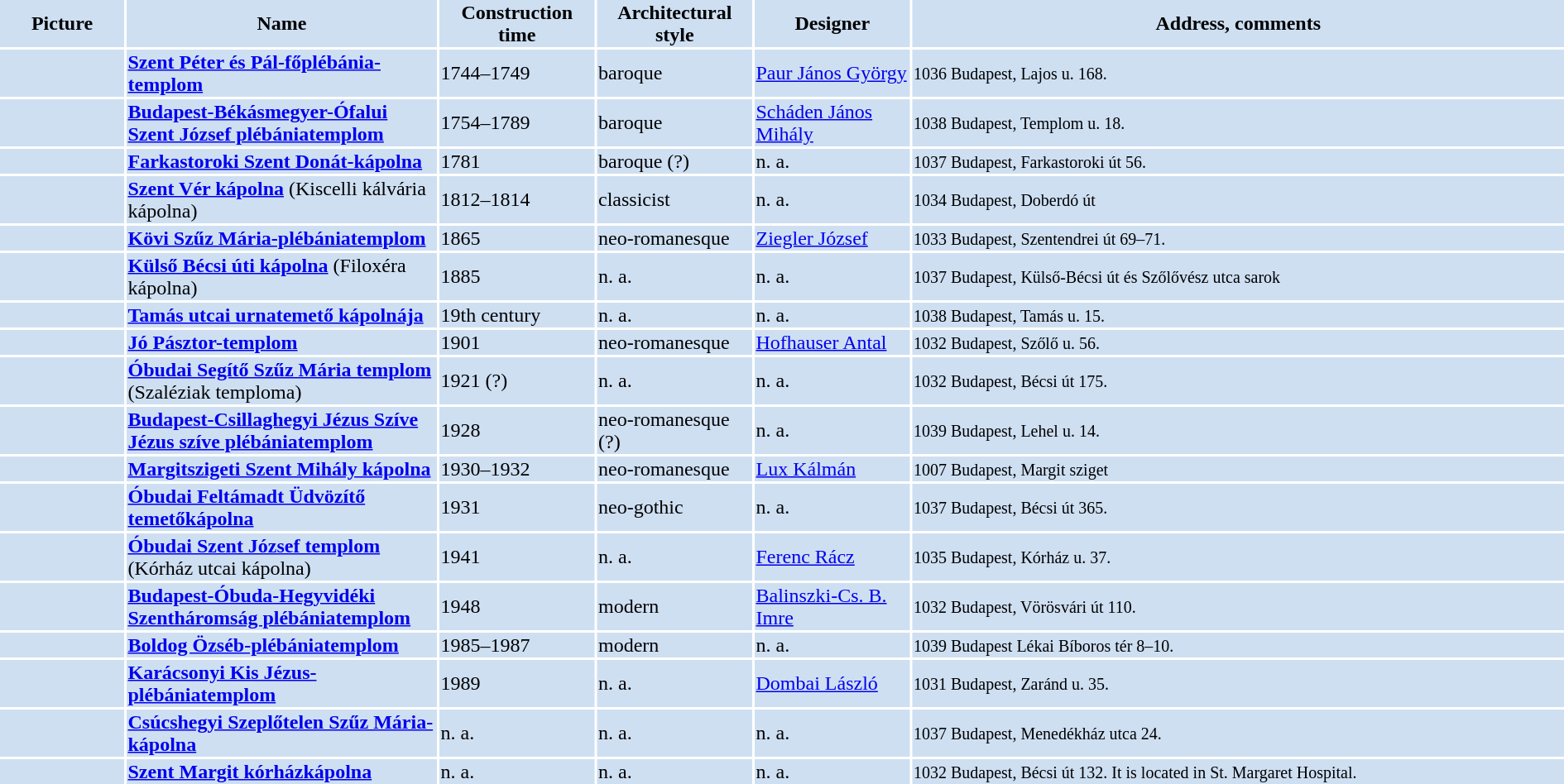<table width="100%">
<tr>
<th bgcolor="#CEDFF2" width="8%">Picture</th>
<th bgcolor="#CEDFF2" width="20%">Name</th>
<th bgcolor="#CEDFF2" width="10%">Construction time</th>
<th bgcolor="#CEDFF2" width="10%">Architectural style</th>
<th bgcolor="#CEDFF2" width="10%">Designer</th>
<th bgcolor="#CEDFF2" width="42%">Address, comments</th>
</tr>
<tr>
<td bgcolor="#CEDFF2"></td>
<td bgcolor="#CEDFF2"><strong><a href='#'>Szent Péter és Pál-főplébánia-templom</a></strong></td>
<td bgcolor="#CEDFF2">1744–1749</td>
<td bgcolor="#CEDFF2">baroque</td>
<td bgcolor="#CEDFF2"><a href='#'>Paur János György</a></td>
<td bgcolor="#CEDFF2"><small>1036 Budapest, Lajos u. 168.</small></td>
</tr>
<tr>
<td bgcolor="#CEDFF2"></td>
<td bgcolor="#CEDFF2"><strong><a href='#'>Budapest-Békásmegyer-Ófalui Szent József plébániatemplom</a></strong></td>
<td bgcolor="#CEDFF2">1754–1789</td>
<td bgcolor="#CEDFF2">baroque</td>
<td bgcolor="#CEDFF2"><a href='#'>Scháden János Mihály</a></td>
<td bgcolor="#CEDFF2"><small>1038 Budapest, Templom u. 18.</small></td>
</tr>
<tr>
<td bgcolor="#CEDFF2"></td>
<td bgcolor="#CEDFF2"><strong><a href='#'>Farkastoroki Szent Donát-kápolna</a></strong></td>
<td bgcolor="#CEDFF2">1781</td>
<td bgcolor="#CEDFF2">baroque (?)</td>
<td bgcolor="#CEDFF2">n. a.</td>
<td bgcolor="#CEDFF2"><small>1037 Budapest, Farkastoroki út 56.</small></td>
</tr>
<tr>
<td bgcolor="#CEDFF2"></td>
<td bgcolor="#CEDFF2"><strong><a href='#'>Szent Vér kápolna</a></strong> (Kiscelli kálvária kápolna)</td>
<td bgcolor="#CEDFF2">1812–1814</td>
<td bgcolor="#CEDFF2">classicist</td>
<td bgcolor="#CEDFF2">n. a.</td>
<td bgcolor="#CEDFF2"><small>1034 Budapest, Doberdó út</small></td>
</tr>
<tr>
<td bgcolor="#CEDFF2"></td>
<td bgcolor="#CEDFF2"><strong><a href='#'>Kövi Szűz Mária-plébániatemplom </a></strong></td>
<td bgcolor="#CEDFF2">1865</td>
<td bgcolor="#CEDFF2">neo-romanesque</td>
<td bgcolor="#CEDFF2"><a href='#'>Ziegler József</a></td>
<td bgcolor="#CEDFF2"><small>1033 Budapest, Szentendrei út 69–71.</small></td>
</tr>
<tr>
<td bgcolor="#CEDFF2"></td>
<td bgcolor="#CEDFF2"><strong><a href='#'>Külső Bécsi úti kápolna</a></strong> (Filoxéra kápolna)</td>
<td bgcolor="#CEDFF2">1885</td>
<td bgcolor="#CEDFF2">n. a.</td>
<td bgcolor="#CEDFF2">n. a.</td>
<td bgcolor="#CEDFF2"><small>1037 Budapest, Külső-Bécsi út és Szőlővész utca sarok</small></td>
</tr>
<tr>
<td bgcolor="#CEDFF2"></td>
<td bgcolor="#CEDFF2"><strong><a href='#'>Tamás utcai urnatemető kápolnája</a></strong></td>
<td bgcolor="#CEDFF2">19th century</td>
<td bgcolor="#CEDFF2">n. a.</td>
<td bgcolor="#CEDFF2">n. a.</td>
<td bgcolor="#CEDFF2"><small>1038 Budapest, Tamás u. 15.</small></td>
</tr>
<tr>
<td bgcolor="#CEDFF2"></td>
<td bgcolor="#CEDFF2"><strong><a href='#'>Jó Pásztor-templom</a></strong></td>
<td bgcolor="#CEDFF2">1901</td>
<td bgcolor="#CEDFF2">neo-romanesque</td>
<td bgcolor="#CEDFF2"><a href='#'>Hofhauser Antal</a></td>
<td bgcolor="#CEDFF2"><small>1032 Budapest, Szőlő u. 56.</small></td>
</tr>
<tr>
<td bgcolor="#CEDFF2"></td>
<td bgcolor="#CEDFF2"><strong><a href='#'>Óbudai Segítő Szűz Mária templom</a></strong> (Szaléziak temploma)</td>
<td bgcolor="#CEDFF2">1921 (?)</td>
<td bgcolor="#CEDFF2">n. a.</td>
<td bgcolor="#CEDFF2">n. a.</td>
<td bgcolor="#CEDFF2"><small>1032 Budapest, Bécsi út 175.</small></td>
</tr>
<tr>
<td bgcolor="#CEDFF2"></td>
<td bgcolor="#CEDFF2"><strong><a href='#'>Budapest-Csillaghegyi Jézus Szíve Jézus szíve plébániatemplom</a></strong></td>
<td bgcolor="#CEDFF2">1928</td>
<td bgcolor="#CEDFF2">neo-romanesque (?)</td>
<td bgcolor="#CEDFF2">n. a.</td>
<td bgcolor="#CEDFF2"><small>1039 Budapest, Lehel u. 14.</small></td>
</tr>
<tr>
<td bgcolor="#CEDFF2"></td>
<td bgcolor="#CEDFF2"><strong><a href='#'>Margitszigeti Szent Mihály kápolna</a></strong></td>
<td bgcolor="#CEDFF2">1930–1932</td>
<td bgcolor="#CEDFF2">neo-romanesque</td>
<td bgcolor="#CEDFF2"><a href='#'>Lux Kálmán</a></td>
<td bgcolor="#CEDFF2"><small>	1007 Budapest, Margit sziget</small></td>
</tr>
<tr>
<td bgcolor="#CEDFF2"></td>
<td bgcolor="#CEDFF2"><strong><a href='#'>Óbudai Feltámadt Üdvözítő temetőkápolna</a></strong></td>
<td bgcolor="#CEDFF2">1931</td>
<td bgcolor="#CEDFF2">neo-gothic</td>
<td bgcolor="#CEDFF2">n. a.</td>
<td bgcolor="#CEDFF2"><small>1037 Budapest, Bécsi út 365.</small></td>
</tr>
<tr>
<td bgcolor="#CEDFF2"></td>
<td bgcolor="#CEDFF2"><strong><a href='#'>Óbudai Szent József templom</a></strong> (Kórház utcai kápolna)</td>
<td bgcolor="#CEDFF2">1941</td>
<td bgcolor="#CEDFF2">n. a.</td>
<td bgcolor="#CEDFF2"><a href='#'>Ferenc Rácz</a></td>
<td bgcolor="#CEDFF2"><small>1035 Budapest, Kórház u. 37.</small></td>
</tr>
<tr>
<td bgcolor="#CEDFF2"></td>
<td bgcolor="#CEDFF2"><strong><a href='#'>Budapest-Óbuda-Hegyvidéki Szentháromság plébániatemplom</a></strong></td>
<td bgcolor="#CEDFF2">1948</td>
<td bgcolor="#CEDFF2">modern</td>
<td bgcolor="#CEDFF2"><a href='#'>Balinszki-Cs. B. Imre</a></td>
<td bgcolor="#CEDFF2"><small>1032 Budapest, Vörösvári út 110.</small></td>
</tr>
<tr>
<td bgcolor="#CEDFF2"></td>
<td bgcolor="#CEDFF2"><strong><a href='#'>Boldog Özséb-plébániatemplom </a></strong></td>
<td bgcolor="#CEDFF2">1985–1987</td>
<td bgcolor="#CEDFF2">modern</td>
<td bgcolor="#CEDFF2">n. a.</td>
<td bgcolor="#CEDFF2"><small>1039 Budapest Lékai Bíboros tér 8–10.</small></td>
</tr>
<tr>
<td bgcolor="#CEDFF2"></td>
<td bgcolor="#CEDFF2"><strong><a href='#'>Karácsonyi Kis Jézus-plébániatemplom</a></strong></td>
<td bgcolor="#CEDFF2">1989</td>
<td bgcolor="#CEDFF2">n. a.</td>
<td bgcolor="#CEDFF2"><a href='#'>Dombai László</a></td>
<td bgcolor="#CEDFF2"><small>1031 Budapest, Zaránd u. 35.</small></td>
</tr>
<tr>
<td bgcolor="#CEDFF2"> </td>
<td bgcolor="#CEDFF2"><strong><a href='#'>Csúcshegyi Szeplőtelen Szűz Mária-kápolna</a></strong></td>
<td bgcolor="#CEDFF2">n. a.</td>
<td bgcolor="#CEDFF2">n. a.</td>
<td bgcolor="#CEDFF2">n. a.</td>
<td bgcolor="#CEDFF2"><small>1037 Budapest, Menedékház utca 24.</small></td>
</tr>
<tr>
<td bgcolor="#CEDFF2"></td>
<td bgcolor="#CEDFF2"><strong><a href='#'>Szent Margit kórházkápolna</a></strong></td>
<td bgcolor="#CEDFF2">n. a.</td>
<td bgcolor="#CEDFF2">n. a.</td>
<td bgcolor="#CEDFF2">n. a.</td>
<td bgcolor="#CEDFF2"><small>	1032 Budapest, Bécsi út 132. It is located in St. Margaret Hospital.</small></td>
</tr>
<tr>
</tr>
</table>
